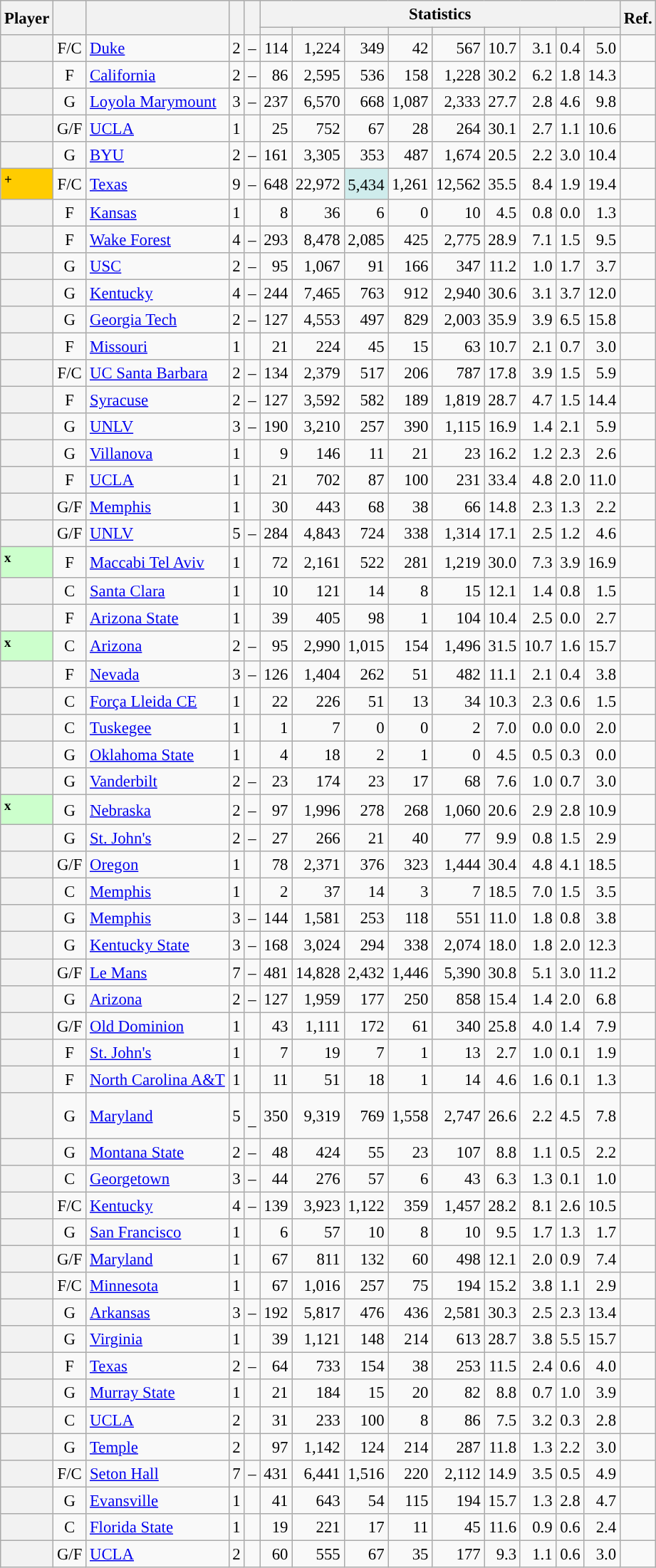<table class="wikitable sortable" style="font-size:95%; text-align:right;">
<tr>
<th scope=col rowspan="2">Player</th>
<th scope=col rowspan="2"></th>
<th scope=col rowspan="2"></th>
<th scope=col rowspan="2"></th>
<th scope=col rowspan="2"></th>
<th scope=colgroup colspan="9">Statistics</th>
<th scope=col rowspan="2">Ref.</th>
</tr>
<tr>
<th scope=col></th>
<th scope=col></th>
<th scope=col></th>
<th scope=col></th>
<th scope=col></th>
<th scope=col></th>
<th scope=col></th>
<th scope=col></th>
<th scope=col></th>
</tr>
<tr>
<th scope=row style="text-align:left;"></th>
<td align="center">F/C</td>
<td align="left"><a href='#'>Duke</a></td>
<td align="center">2</td>
<td align="center">–</td>
<td>114</td>
<td>1,224</td>
<td>349</td>
<td>42</td>
<td>567</td>
<td>10.7</td>
<td>3.1</td>
<td>0.4</td>
<td>5.0</td>
<td align=center></td>
</tr>
<tr>
<th scope=row style="text-align:left;"></th>
<td align="center">F</td>
<td align="left"><a href='#'>California</a></td>
<td align="center">2</td>
<td align="center">–</td>
<td>86</td>
<td>2,595</td>
<td>536</td>
<td>158</td>
<td>1,228</td>
<td>30.2</td>
<td>6.2</td>
<td>1.8</td>
<td>14.3</td>
<td align=center></td>
</tr>
<tr>
<th scope=row style="text-align:left;"></th>
<td align="center">G</td>
<td align="left"><a href='#'>Loyola Marymount</a></td>
<td align="center">3</td>
<td align="center">–</td>
<td>237</td>
<td>6,570</td>
<td>668</td>
<td>1,087</td>
<td>2,333</td>
<td>27.7</td>
<td>2.8</td>
<td>4.6</td>
<td>9.8</td>
<td align=center></td>
</tr>
<tr>
<th scope=row style="text-align:left;"></th>
<td align="center">G/F</td>
<td align="left"><a href='#'>UCLA</a></td>
<td align="center">1</td>
<td align="center"></td>
<td>25</td>
<td>752</td>
<td>67</td>
<td>28</td>
<td>264</td>
<td>30.1</td>
<td>2.7</td>
<td>1.1</td>
<td>10.6</td>
<td align=center></td>
</tr>
<tr>
<th scope=row style="text-align:left;"></th>
<td align="center">G</td>
<td align="left"><a href='#'>BYU</a></td>
<td align="center">2</td>
<td align="center">–</td>
<td>161</td>
<td>3,305</td>
<td>353</td>
<td>487</td>
<td>1,674</td>
<td>20.5</td>
<td>2.2</td>
<td>3.0</td>
<td>10.4</td>
<td align=center></td>
</tr>
<tr>
<th scope=row style="text-align:left; background-color:#FFCC00;"><sup>+</sup></th>
<td align="center">F/C</td>
<td align="left"><a href='#'>Texas</a></td>
<td align="center">9</td>
<td align="center">–</td>
<td>648</td>
<td>22,972</td>
<td bgcolor="#CFECEC">5,434<sup></sup></td>
<td>1,261</td>
<td>12,562</td>
<td>35.5</td>
<td>8.4</td>
<td>1.9</td>
<td>19.4</td>
<td align=center></td>
</tr>
<tr>
<th scope=row style="text-align:left;"></th>
<td align="center">F</td>
<td align="left"><a href='#'>Kansas</a></td>
<td align="center">1</td>
<td align="center"></td>
<td>8</td>
<td>36</td>
<td>6</td>
<td>0</td>
<td>10</td>
<td>4.5</td>
<td>0.8</td>
<td>0.0</td>
<td>1.3</td>
<td align=center></td>
</tr>
<tr>
<th scope=row style="text-align:left;"></th>
<td align="center">F</td>
<td align="left"><a href='#'>Wake Forest</a></td>
<td align="center">4</td>
<td align="center">–</td>
<td>293</td>
<td>8,478</td>
<td>2,085</td>
<td>425</td>
<td>2,775</td>
<td>28.9</td>
<td>7.1</td>
<td>1.5</td>
<td>9.5</td>
<td align=center></td>
</tr>
<tr>
<th scope=row style="text-align:left;"></th>
<td align="center">G</td>
<td align="left"><a href='#'>USC</a></td>
<td align="center">2</td>
<td align="center">–</td>
<td>95</td>
<td>1,067</td>
<td>91</td>
<td>166</td>
<td>347</td>
<td>11.2</td>
<td>1.0</td>
<td>1.7</td>
<td>3.7</td>
<td align=center></td>
</tr>
<tr>
<th scope=row style="text-align:left;"></th>
<td align="center">G</td>
<td align="left"><a href='#'>Kentucky</a></td>
<td align="center">4</td>
<td align="center">–</td>
<td>244</td>
<td>7,465</td>
<td>763</td>
<td>912</td>
<td>2,940</td>
<td>30.6</td>
<td>3.1</td>
<td>3.7</td>
<td>12.0</td>
<td align=center></td>
</tr>
<tr>
<th scope=row style="text-align:left;"></th>
<td align="center">G</td>
<td align="left"><a href='#'>Georgia Tech</a></td>
<td align="center">2</td>
<td align="center">–</td>
<td>127</td>
<td>4,553</td>
<td>497</td>
<td>829</td>
<td>2,003</td>
<td>35.9</td>
<td>3.9</td>
<td>6.5</td>
<td>15.8</td>
<td align=center></td>
</tr>
<tr>
<th scope=row style="text-align:left;"></th>
<td align="center">F</td>
<td align="left"><a href='#'>Missouri</a></td>
<td align="center">1</td>
<td align="center"></td>
<td>21</td>
<td>224</td>
<td>45</td>
<td>15</td>
<td>63</td>
<td>10.7</td>
<td>2.1</td>
<td>0.7</td>
<td>3.0</td>
<td align=center></td>
</tr>
<tr>
<th scope=row style="text-align:left;"></th>
<td align="center">F/C</td>
<td align="left"><a href='#'>UC Santa Barbara</a></td>
<td align="center">2</td>
<td align="center">–</td>
<td>134</td>
<td>2,379</td>
<td>517</td>
<td>206</td>
<td>787</td>
<td>17.8</td>
<td>3.9</td>
<td>1.5</td>
<td>5.9</td>
<td align=center></td>
</tr>
<tr>
<th scope=row style="text-align:left;"></th>
<td align="center">F</td>
<td align="left"><a href='#'>Syracuse</a></td>
<td align="center">2</td>
<td align="center">–</td>
<td>127</td>
<td>3,592</td>
<td>582</td>
<td>189</td>
<td>1,819</td>
<td>28.7</td>
<td>4.7</td>
<td>1.5</td>
<td>14.4</td>
<td align=center></td>
</tr>
<tr>
<th scope=row style="text-align:left;"></th>
<td align="center">G</td>
<td align="left"><a href='#'>UNLV</a></td>
<td align="center">3</td>
<td align="center">–</td>
<td>190</td>
<td>3,210</td>
<td>257</td>
<td>390</td>
<td>1,115</td>
<td>16.9</td>
<td>1.4</td>
<td>2.1</td>
<td>5.9</td>
<td align=center></td>
</tr>
<tr>
<th scope=row style="text-align:left;"></th>
<td align="center">G</td>
<td align="left"><a href='#'>Villanova</a></td>
<td align="center">1</td>
<td align="center"></td>
<td>9</td>
<td>146</td>
<td>11</td>
<td>21</td>
<td>23</td>
<td>16.2</td>
<td>1.2</td>
<td>2.3</td>
<td>2.6</td>
<td align=center></td>
</tr>
<tr>
<th scope=row style="text-align:left;"></th>
<td align="center">F</td>
<td align="left"><a href='#'>UCLA</a></td>
<td align="center">1</td>
<td align="center"></td>
<td>21</td>
<td>702</td>
<td>87</td>
<td>100</td>
<td>231</td>
<td>33.4</td>
<td>4.8</td>
<td>2.0</td>
<td>11.0</td>
<td align=center></td>
</tr>
<tr>
<th scope=row style="text-align:left;"></th>
<td align="center">G/F</td>
<td align="left"><a href='#'>Memphis</a></td>
<td align="center">1</td>
<td align="center"></td>
<td>30</td>
<td>443</td>
<td>68</td>
<td>38</td>
<td>66</td>
<td>14.8</td>
<td>2.3</td>
<td>1.3</td>
<td>2.2</td>
<td align=center></td>
</tr>
<tr>
<th scope=row style="text-align:left;"></th>
<td align="center">G/F</td>
<td align="left"><a href='#'>UNLV</a></td>
<td align="center">5</td>
<td align="center">–</td>
<td>284</td>
<td>4,843</td>
<td>724</td>
<td>338</td>
<td>1,314</td>
<td>17.1</td>
<td>2.5</td>
<td>1.2</td>
<td>4.6</td>
<td align=center></td>
</tr>
<tr>
<th scope=row style="text-align:left; background-color:#CCFFCC;"><sup>x</sup></th>
<td align="center">F</td>
<td align="left"> <a href='#'>Maccabi Tel Aviv</a></td>
<td align="center">1</td>
<td align="center"></td>
<td>72</td>
<td>2,161</td>
<td>522</td>
<td>281</td>
<td>1,219</td>
<td>30.0</td>
<td>7.3</td>
<td>3.9</td>
<td>16.9</td>
<td align=center></td>
</tr>
<tr>
<th scope=row style="text-align:left;"></th>
<td align="center">C</td>
<td align="left"><a href='#'>Santa Clara</a></td>
<td align="center">1</td>
<td align="center"></td>
<td>10</td>
<td>121</td>
<td>14</td>
<td>8</td>
<td>15</td>
<td>12.1</td>
<td>1.4</td>
<td>0.8</td>
<td>1.5</td>
<td align=center></td>
</tr>
<tr>
<th scope=row style="text-align:left;"></th>
<td align="center">F</td>
<td align="left"><a href='#'>Arizona State</a></td>
<td align="center">1</td>
<td align="center"></td>
<td>39</td>
<td>405</td>
<td>98</td>
<td>1</td>
<td>104</td>
<td>10.4</td>
<td>2.5</td>
<td>0.0</td>
<td>2.7</td>
<td align=center></td>
</tr>
<tr>
<th scope=row style="text-align:left; background-color:#CCFFCC;"><sup>x</sup></th>
<td align="center">C</td>
<td align="left"><a href='#'>Arizona</a></td>
<td align="center">2</td>
<td align="center">–</td>
<td>95</td>
<td>2,990</td>
<td>1,015</td>
<td>154</td>
<td>1,496</td>
<td>31.5</td>
<td>10.7</td>
<td>1.6</td>
<td>15.7</td>
<td align=center></td>
</tr>
<tr>
<th scope=row style="text-align:left;"></th>
<td align="center">F</td>
<td align="left"><a href='#'>Nevada</a></td>
<td align="center">3</td>
<td align="center">–</td>
<td>126</td>
<td>1,404</td>
<td>262</td>
<td>51</td>
<td>482</td>
<td>11.1</td>
<td>2.1</td>
<td>0.4</td>
<td>3.8</td>
<td align=center></td>
</tr>
<tr>
<th scope=row style="text-align:left;"></th>
<td align="center">C</td>
<td align="left"> <a href='#'>Força Lleida CE</a></td>
<td align="center">1</td>
<td align="center"></td>
<td>22</td>
<td>226</td>
<td>51</td>
<td>13</td>
<td>34</td>
<td>10.3</td>
<td>2.3</td>
<td>0.6</td>
<td>1.5</td>
<td align=center></td>
</tr>
<tr>
<th scope=row style="text-align:left;"></th>
<td align="center">C</td>
<td align="left"><a href='#'>Tuskegee</a></td>
<td align="center">1</td>
<td align="center"></td>
<td>1</td>
<td>7</td>
<td>0</td>
<td>0</td>
<td>2</td>
<td>7.0</td>
<td>0.0</td>
<td>0.0</td>
<td>2.0</td>
<td align=center></td>
</tr>
<tr>
<th scope=row style="text-align:left;"></th>
<td align="center">G</td>
<td align="left"><a href='#'>Oklahoma State</a></td>
<td align="center">1</td>
<td align="center"></td>
<td>4</td>
<td>18</td>
<td>2</td>
<td>1</td>
<td>0</td>
<td>4.5</td>
<td>0.5</td>
<td>0.3</td>
<td>0.0</td>
<td align=center></td>
</tr>
<tr>
<th scope=row style="text-align:left;"></th>
<td align="center">G</td>
<td align="left"><a href='#'>Vanderbilt</a></td>
<td align="center">2</td>
<td align="center">–</td>
<td>23</td>
<td>174</td>
<td>23</td>
<td>17</td>
<td>68</td>
<td>7.6</td>
<td>1.0</td>
<td>0.7</td>
<td>3.0</td>
<td align=center></td>
</tr>
<tr>
<th scope=row style="text-align:left; background-color:#CCFFCC;"><sup>x</sup></th>
<td align="center">G</td>
<td align="left"><a href='#'>Nebraska</a></td>
<td align="center">2</td>
<td align="center">–</td>
<td>97</td>
<td>1,996</td>
<td>278</td>
<td>268</td>
<td>1,060</td>
<td>20.6</td>
<td>2.9</td>
<td>2.8</td>
<td>10.9</td>
<td align=center></td>
</tr>
<tr>
<th scope=row style="text-align:left;"></th>
<td align="center">G</td>
<td align="left"><a href='#'>St. John's</a></td>
<td align="center">2</td>
<td align="center">–</td>
<td>27</td>
<td>266</td>
<td>21</td>
<td>40</td>
<td>77</td>
<td>9.9</td>
<td>0.8</td>
<td>1.5</td>
<td>2.9</td>
<td align=center></td>
</tr>
<tr>
<th scope=row style="text-align:left;"></th>
<td align="center">G/F</td>
<td align="left"><a href='#'>Oregon</a></td>
<td align="center">1</td>
<td align="center"></td>
<td>78</td>
<td>2,371</td>
<td>376</td>
<td>323</td>
<td>1,444</td>
<td>30.4</td>
<td>4.8</td>
<td>4.1</td>
<td>18.5</td>
<td align=center></td>
</tr>
<tr>
<th scope=row style="text-align:left;"></th>
<td align="center">C</td>
<td align="left"><a href='#'>Memphis</a></td>
<td align="center">1</td>
<td align="center"></td>
<td>2</td>
<td>37</td>
<td>14</td>
<td>3</td>
<td>7</td>
<td>18.5</td>
<td>7.0</td>
<td>1.5</td>
<td>3.5</td>
<td align=center></td>
</tr>
<tr>
<th scope=row style="text-align:left;"></th>
<td align="center">G</td>
<td align="left"><a href='#'>Memphis</a></td>
<td align="center">3</td>
<td align="center">–</td>
<td>144</td>
<td>1,581</td>
<td>253</td>
<td>118</td>
<td>551</td>
<td>11.0</td>
<td>1.8</td>
<td>0.8</td>
<td>3.8</td>
<td align=center></td>
</tr>
<tr>
<th scope=row style="text-align:left;"></th>
<td align="center">G</td>
<td align="left"><a href='#'>Kentucky State</a></td>
<td align="center">3</td>
<td align="center">–</td>
<td>168</td>
<td>3,024</td>
<td>294</td>
<td>338</td>
<td>2,074</td>
<td>18.0</td>
<td>1.8</td>
<td>2.0</td>
<td>12.3</td>
<td align=center></td>
</tr>
<tr>
<th scope=row style="text-align:left;"></th>
<td align="center">G/F</td>
<td align="left"> <a href='#'>Le Mans</a></td>
<td align="center">7</td>
<td align="center">–</td>
<td>481</td>
<td>14,828</td>
<td>2,432</td>
<td>1,446</td>
<td>5,390</td>
<td>30.8</td>
<td>5.1</td>
<td>3.0</td>
<td>11.2</td>
<td align=center></td>
</tr>
<tr>
<th scope=row style="text-align:left;"></th>
<td align="center">G</td>
<td align="left"><a href='#'>Arizona</a></td>
<td align="center">2</td>
<td align="center">–</td>
<td>127</td>
<td>1,959</td>
<td>177</td>
<td>250</td>
<td>858</td>
<td>15.4</td>
<td>1.4</td>
<td>2.0</td>
<td>6.8</td>
<td align=center></td>
</tr>
<tr>
<th scope=row style="text-align:left;"></th>
<td align="center">G/F</td>
<td align="left"><a href='#'>Old Dominion</a></td>
<td align="center">1</td>
<td align="center"></td>
<td>43</td>
<td>1,111</td>
<td>172</td>
<td>61</td>
<td>340</td>
<td>25.8</td>
<td>4.0</td>
<td>1.4</td>
<td>7.9</td>
<td align=center></td>
</tr>
<tr>
<th scope=row style="text-align:left;"></th>
<td align="center">F</td>
<td align="left"><a href='#'>St. John's</a></td>
<td align="center">1</td>
<td align="center"></td>
<td>7</td>
<td>19</td>
<td>7</td>
<td>1</td>
<td>13</td>
<td>2.7</td>
<td>1.0</td>
<td>0.1</td>
<td>1.9</td>
<td align=center></td>
</tr>
<tr>
<th scope=row style="text-align:left;"></th>
<td align="center">F</td>
<td align="left"><a href='#'>North Carolina A&T</a></td>
<td align="center">1</td>
<td align="center"></td>
<td>11</td>
<td>51</td>
<td>18</td>
<td>1</td>
<td>14</td>
<td>4.6</td>
<td>1.6</td>
<td>0.1</td>
<td>1.3</td>
<td align=center></td>
</tr>
<tr>
<th scope=row style="text-align:left;"></th>
<td align="center">G</td>
<td align="left"><a href='#'>Maryland</a></td>
<td align="center">5</td>
<td align="center"><br>–<br></td>
<td>350</td>
<td>9,319</td>
<td>769</td>
<td>1,558</td>
<td>2,747</td>
<td>26.6</td>
<td>2.2</td>
<td>4.5</td>
<td>7.8</td>
<td align=center></td>
</tr>
<tr>
<th scope=row style="text-align:left;"></th>
<td align="center">G</td>
<td align="left"><a href='#'>Montana State</a></td>
<td align="center">2</td>
<td align="center">–</td>
<td>48</td>
<td>424</td>
<td>55</td>
<td>23</td>
<td>107</td>
<td>8.8</td>
<td>1.1</td>
<td>0.5</td>
<td>2.2</td>
<td align=center></td>
</tr>
<tr>
<th scope=row style="text-align:left;"></th>
<td align="center">C</td>
<td align="left"><a href='#'>Georgetown</a></td>
<td align="center">3</td>
<td align="center">–</td>
<td>44</td>
<td>276</td>
<td>57</td>
<td>6</td>
<td>43</td>
<td>6.3</td>
<td>1.3</td>
<td>0.1</td>
<td>1.0</td>
<td align=center></td>
</tr>
<tr>
<th scope=row style="text-align:left;"></th>
<td align="center">F/C</td>
<td align="left"><a href='#'>Kentucky</a></td>
<td align="center">4</td>
<td align="center">–<br></td>
<td>139</td>
<td>3,923</td>
<td>1,122</td>
<td>359</td>
<td>1,457</td>
<td>28.2</td>
<td>8.1</td>
<td>2.6</td>
<td>10.5</td>
<td align=center></td>
</tr>
<tr>
<th scope=row style="text-align:left;"></th>
<td align="center">G</td>
<td align="left"><a href='#'>San Francisco</a></td>
<td align="center">1</td>
<td align="center"></td>
<td>6</td>
<td>57</td>
<td>10</td>
<td>8</td>
<td>10</td>
<td>9.5</td>
<td>1.7</td>
<td>1.3</td>
<td>1.7</td>
<td align=center></td>
</tr>
<tr>
<th scope=row style="text-align:left;"></th>
<td align="center">G/F</td>
<td align="left"><a href='#'>Maryland</a></td>
<td align="center">1</td>
<td align="center"></td>
<td>67</td>
<td>811</td>
<td>132</td>
<td>60</td>
<td>498</td>
<td>12.1</td>
<td>2.0</td>
<td>0.9</td>
<td>7.4</td>
<td align=center></td>
</tr>
<tr>
<th scope=row style="text-align:left;"></th>
<td align="center">F/C</td>
<td align="left"><a href='#'>Minnesota</a></td>
<td align="center">1</td>
<td align="center"></td>
<td>67</td>
<td>1,016</td>
<td>257</td>
<td>75</td>
<td>194</td>
<td>15.2</td>
<td>3.8</td>
<td>1.1</td>
<td>2.9</td>
<td align=center></td>
</tr>
<tr>
<th scope=row style="text-align:left;"></th>
<td align="center">G</td>
<td align="left"><a href='#'>Arkansas</a></td>
<td align="center">3</td>
<td align="center">–</td>
<td>192</td>
<td>5,817</td>
<td>476</td>
<td>436</td>
<td>2,581</td>
<td>30.3</td>
<td>2.5</td>
<td>2.3</td>
<td>13.4</td>
<td align=center></td>
</tr>
<tr>
<th scope=row style="text-align:left;"></th>
<td align="center">G</td>
<td align="left"><a href='#'>Virginia</a></td>
<td align="center">1</td>
<td align="center"></td>
<td>39</td>
<td>1,121</td>
<td>148</td>
<td>214</td>
<td>613</td>
<td>28.7</td>
<td>3.8</td>
<td>5.5</td>
<td>15.7</td>
<td align=center></td>
</tr>
<tr>
<th scope=row style="text-align:left;"></th>
<td align="center">F</td>
<td align="left"><a href='#'>Texas</a></td>
<td align="center">2</td>
<td align="center">–</td>
<td>64</td>
<td>733</td>
<td>154</td>
<td>38</td>
<td>253</td>
<td>11.5</td>
<td>2.4</td>
<td>0.6</td>
<td>4.0</td>
<td align=center></td>
</tr>
<tr>
<th scope=row style="text-align:left;"></th>
<td align="center">G</td>
<td align="left"><a href='#'>Murray State</a></td>
<td align="center">1</td>
<td align="center"></td>
<td>21</td>
<td>184</td>
<td>15</td>
<td>20</td>
<td>82</td>
<td>8.8</td>
<td>0.7</td>
<td>1.0</td>
<td>3.9</td>
<td align=center></td>
</tr>
<tr>
<th scope=row style="text-align:left;"></th>
<td align="center">C</td>
<td align="left"><a href='#'>UCLA</a></td>
<td align="center">2</td>
<td align="center"><br></td>
<td>31</td>
<td>233</td>
<td>100</td>
<td>8</td>
<td>86</td>
<td>7.5</td>
<td>3.2</td>
<td>0.3</td>
<td>2.8</td>
<td align=center></td>
</tr>
<tr>
<th scope=row style="text-align:left;"></th>
<td align="center">G</td>
<td align="left"><a href='#'>Temple</a></td>
<td align="center">2</td>
<td align="center"><br></td>
<td>97</td>
<td>1,142</td>
<td>124</td>
<td>214</td>
<td>287</td>
<td>11.8</td>
<td>1.3</td>
<td>2.2</td>
<td>3.0</td>
<td align=center></td>
</tr>
<tr>
<th scope=row style="text-align:left;"></th>
<td align="center">F/C</td>
<td align="left"><a href='#'>Seton Hall</a></td>
<td align="center">7</td>
<td align="center">–</td>
<td>431</td>
<td>6,441</td>
<td>1,516</td>
<td>220</td>
<td>2,112</td>
<td>14.9</td>
<td>3.5</td>
<td>0.5</td>
<td>4.9</td>
<td align=center></td>
</tr>
<tr>
<th scope=row style="text-align:left;"></th>
<td align="center">G</td>
<td align="left"><a href='#'>Evansville</a></td>
<td align="center">1</td>
<td align="center"></td>
<td>41</td>
<td>643</td>
<td>54</td>
<td>115</td>
<td>194</td>
<td>15.7</td>
<td>1.3</td>
<td>2.8</td>
<td>4.7</td>
<td align=center></td>
</tr>
<tr>
<th scope=row style="text-align:left;"></th>
<td align="center">C</td>
<td align="left"><a href='#'>Florida State</a></td>
<td align="center">1</td>
<td align="center"></td>
<td>19</td>
<td>221</td>
<td>17</td>
<td>11</td>
<td>45</td>
<td>11.6</td>
<td>0.9</td>
<td>0.6</td>
<td>2.4</td>
<td align=center></td>
</tr>
<tr>
<th scope=row style="text-align:left;"></th>
<td align="center">G/F</td>
<td align="left"><a href='#'>UCLA</a></td>
<td align="center">2</td>
<td align="center"><br></td>
<td>60</td>
<td>555</td>
<td>67</td>
<td>35</td>
<td>177</td>
<td>9.3</td>
<td>1.1</td>
<td>0.6</td>
<td>3.0</td>
<td align=center></td>
</tr>
</table>
